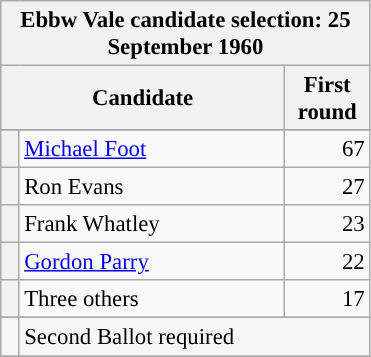<table class="wikitable" style="font-size: 95%;">
<tr>
<th colspan="3">Ebbw Vale candidate selection: 25 September 1960</th>
</tr>
<tr>
<th colspan="2" style="width: 170px">Candidate</th>
<th style="width: 50px">First round</th>
</tr>
<tr>
</tr>
<tr>
<th width="5" style="background-color: "></th>
<td style="width: 170px"><a href='#'>Michael Foot</a></td>
<td align="right">67</td>
</tr>
<tr>
<th style="background-color: "></th>
<td style="width: 170px">Ron Evans</td>
<td align="right">27</td>
</tr>
<tr>
<th style="background-color: "></th>
<td style="width: 170px">Frank Whatley</td>
<td align="right">23</td>
</tr>
<tr>
<th style="background-color: "></th>
<td style="width: 170px"><a href='#'>Gordon Parry</a></td>
<td align="right">22</td>
</tr>
<tr>
<th style="background-color: "></th>
<td style="width: 170px">Three others</td>
<td align="right">17</td>
</tr>
<tr>
</tr>
<tr style="background-color:#F6F6F6">
<td></td>
<td colspan="2">Second Ballot required</td>
</tr>
<tr>
</tr>
</table>
